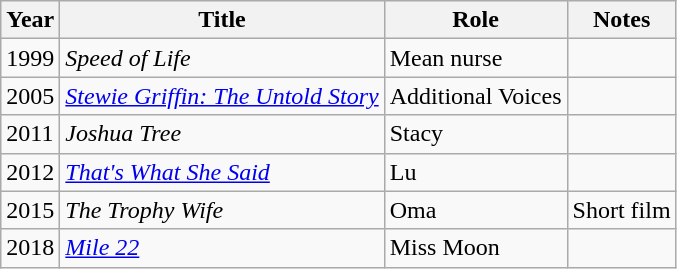<table class="wikitable sortable">
<tr>
<th>Year</th>
<th>Title</th>
<th>Role</th>
<th class="unsortable">Notes</th>
</tr>
<tr>
<td>1999</td>
<td><em>Speed of Life</em></td>
<td>Mean nurse</td>
<td></td>
</tr>
<tr>
<td>2005</td>
<td><em><a href='#'>Stewie Griffin: The Untold Story</a></em></td>
<td>Additional Voices</td>
<td></td>
</tr>
<tr>
<td>2011</td>
<td><em>Joshua Tree</em></td>
<td>Stacy</td>
<td></td>
</tr>
<tr>
<td>2012</td>
<td><a href='#'><em>That's What She Said</em></a></td>
<td>Lu</td>
<td></td>
</tr>
<tr>
<td>2015</td>
<td><em>The Trophy Wife</em></td>
<td>Oma</td>
<td>Short film</td>
</tr>
<tr>
<td>2018</td>
<td><em><a href='#'>Mile 22</a></em></td>
<td>Miss Moon</td>
<td></td>
</tr>
</table>
